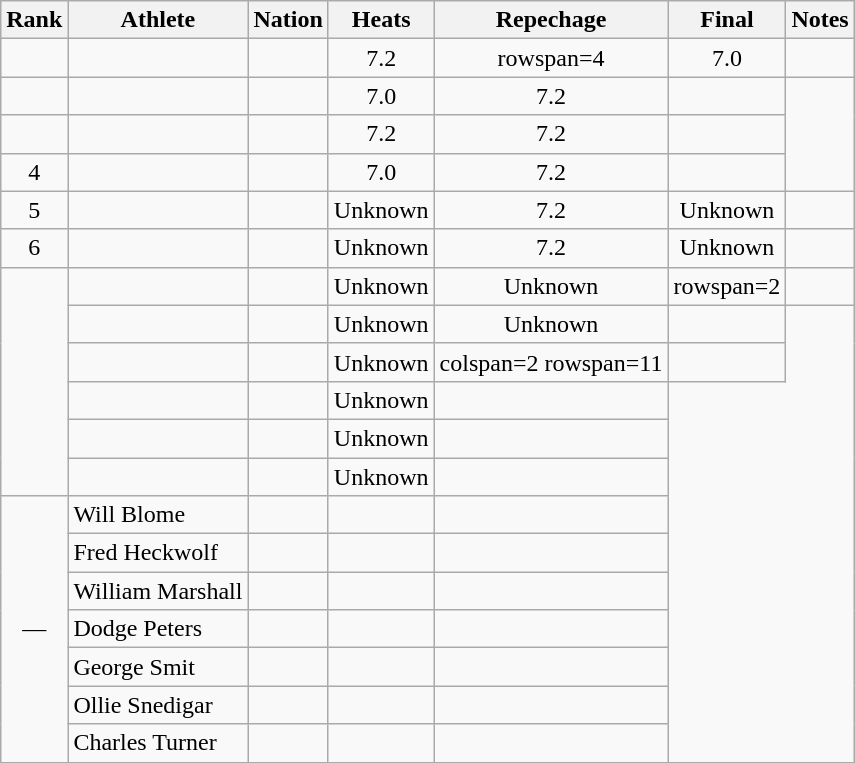<table class="wikitable sortable" style="text-align:center">
<tr>
<th>Rank</th>
<th>Athlete</th>
<th>Nation</th>
<th>Heats</th>
<th>Repechage</th>
<th>Final</th>
<th>Notes</th>
</tr>
<tr>
<td></td>
<td align=left></td>
<td align=left></td>
<td>7.2</td>
<td>rowspan=4 </td>
<td>7.0</td>
<td></td>
</tr>
<tr>
<td></td>
<td align=left></td>
<td align=left></td>
<td>7.0</td>
<td>7.2</td>
<td></td>
</tr>
<tr>
<td></td>
<td align=left></td>
<td align=left></td>
<td>7.2</td>
<td>7.2</td>
<td></td>
</tr>
<tr>
<td>4</td>
<td align=left></td>
<td align=left></td>
<td>7.0</td>
<td>7.2</td>
<td></td>
</tr>
<tr>
<td>5</td>
<td align=left></td>
<td align=left></td>
<td data-sort-value=8.9>Unknown</td>
<td>7.2</td>
<td data-sort-value=8.9>Unknown</td>
<td></td>
</tr>
<tr>
<td>6</td>
<td align=left></td>
<td align=left></td>
<td data-sort-value=8.9>Unknown</td>
<td>7.2</td>
<td data-sort-value=8.9>Unknown</td>
<td></td>
</tr>
<tr>
<td rowspan=6 data-sort-value=7></td>
<td align=left></td>
<td align=left></td>
<td data-sort-value=8.9>Unknown</td>
<td data-sort-value=8.9>Unknown</td>
<td>rowspan=2 </td>
<td></td>
</tr>
<tr>
<td align=left></td>
<td align=left></td>
<td data-sort-value=8.9>Unknown</td>
<td data-sort-value=8.9>Unknown</td>
<td></td>
</tr>
<tr>
<td align=left></td>
<td align=left></td>
<td data-sort-value=8.9>Unknown</td>
<td>colspan=2 rowspan=11 </td>
<td></td>
</tr>
<tr>
<td align=left></td>
<td align=left></td>
<td data-sort-value=8.9>Unknown</td>
<td></td>
</tr>
<tr>
<td align=left></td>
<td align=left></td>
<td data-sort-value=8.9>Unknown</td>
<td></td>
</tr>
<tr>
<td align=left></td>
<td align=left></td>
<td data-sort-value=8.9>Unknown</td>
<td></td>
</tr>
<tr>
<td rowspan=7 data-sort-value=13>—</td>
<td align=left data-sort-value=Blome>Will Blome</td>
<td align=left></td>
<td data-sort-value=9.9></td>
<td></td>
</tr>
<tr>
<td align=left data-sort-value=Heckwolf>Fred Heckwolf</td>
<td align=left></td>
<td data-sort-value=9.9></td>
<td></td>
</tr>
<tr>
<td align=left data-sort-value=Marshall>William Marshall</td>
<td align=left></td>
<td data-sort-value=9.9></td>
<td></td>
</tr>
<tr>
<td align=left data-sort-value=Peters>Dodge Peters</td>
<td align=left></td>
<td data-sort-value=9.9></td>
<td></td>
</tr>
<tr>
<td align=left data-sort-value=Smith>George Smit</td>
<td align=left></td>
<td data-sort-value=9.9></td>
<td></td>
</tr>
<tr>
<td align=left data-sort-value=Snedigar>Ollie Snedigar</td>
<td align=left></td>
<td data-sort-value=9.9></td>
<td></td>
</tr>
<tr>
<td align=left data-sort-value=Turner>Charles Turner</td>
<td align=left></td>
<td data-sort-value=9.9></td>
<td></td>
</tr>
</table>
